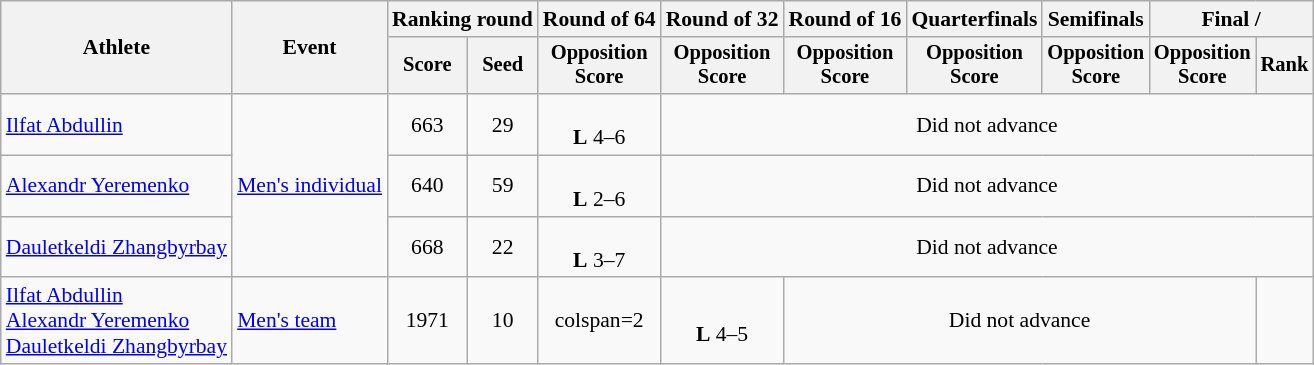<table class="wikitable" style="font-size:90%; text-align:center">
<tr>
<th rowspan=2>Athlete</th>
<th rowspan=2>Event</th>
<th colspan="2">Ranking round</th>
<th>Round of 64</th>
<th>Round of 32</th>
<th>Round of 16</th>
<th>Quarterfinals</th>
<th>Semifinals</th>
<th colspan="2">Final / </th>
</tr>
<tr style="font-size:95%">
<th>Score</th>
<th>Seed</th>
<th>Opposition<br>Score</th>
<th>Opposition<br>Score</th>
<th>Opposition<br>Score</th>
<th>Opposition<br>Score</th>
<th>Opposition<br>Score</th>
<th>Opposition<br>Score</th>
<th>Rank</th>
</tr>
<tr align=center>
<td align=left><a href='#'>Ilfat Abdullin</a></td>
<td align=left rowspan=3><a href='#'>Men's individual</a></td>
<td>663</td>
<td>29</td>
<td><br><strong>L</strong> 4–6</td>
<td colspan="6" align="center">Did not advance</td>
</tr>
<tr align=center>
<td align=left><a href='#'>Alexandr Yeremenko</a></td>
<td>640</td>
<td>59</td>
<td><br><strong>L</strong> 2–6</td>
<td colspan="6" align="center">Did not advance</td>
</tr>
<tr align=center>
<td align=left><a href='#'>Dauletkeldi Zhangbyrbay</a></td>
<td>668</td>
<td>22</td>
<td><br><strong>L</strong> 3–7</td>
<td colspan="6" align="center">Did not advance</td>
</tr>
<tr align=center>
<td align=left><a href='#'>Ilfat Abdullin</a><br><a href='#'>Alexandr Yeremenko</a><br><a href='#'>Dauletkeldi Zhangbyrbay</a></td>
<td align=left><a href='#'>Men's team</a></td>
<td>1971</td>
<td>10</td>
<td>colspan=2 </td>
<td><br><strong>L</strong> 4–5</td>
<td colspan="4" align="center">Did not advance</td>
</tr>
</table>
